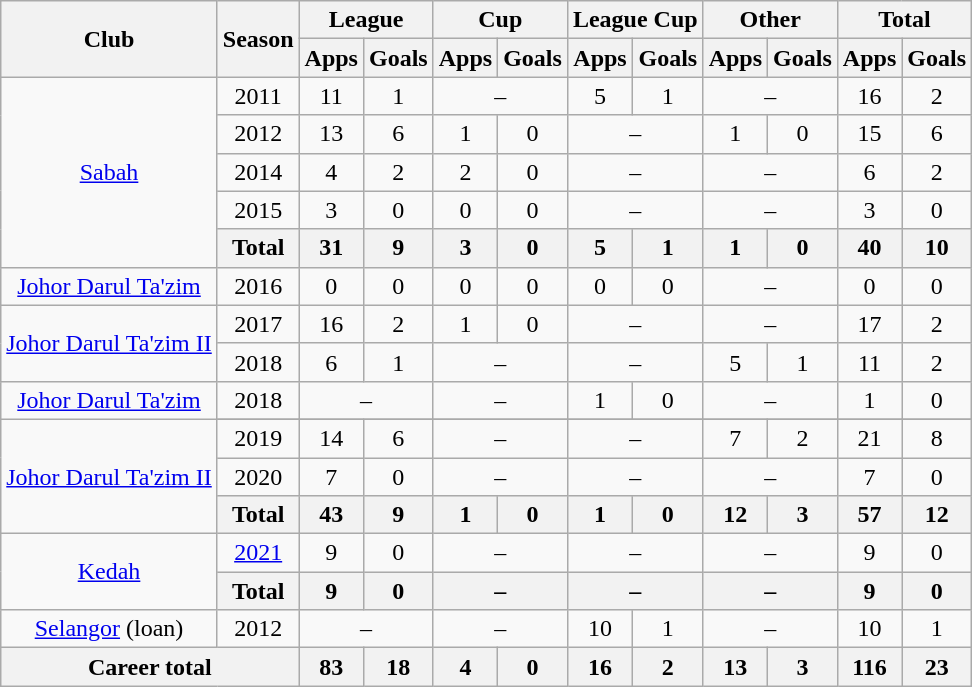<table class="wikitable" style="text-align: center;">
<tr>
<th rowspan="2">Club</th>
<th rowspan="2">Season</th>
<th colspan="2">League</th>
<th colspan="2">Cup</th>
<th colspan="2">League Cup</th>
<th colspan="2">Other</th>
<th colspan="2">Total</th>
</tr>
<tr>
<th>Apps</th>
<th>Goals</th>
<th>Apps</th>
<th>Goals</th>
<th>Apps</th>
<th>Goals</th>
<th>Apps</th>
<th>Goals</th>
<th>Apps</th>
<th>Goals</th>
</tr>
<tr>
<td rowspan="5" valign="center"><a href='#'>Sabah</a></td>
<td>2011</td>
<td>11</td>
<td>1</td>
<td colspan="2">–</td>
<td>5</td>
<td>1</td>
<td colspan="2">–</td>
<td>16</td>
<td>2</td>
</tr>
<tr>
<td>2012</td>
<td>13</td>
<td>6</td>
<td>1</td>
<td>0</td>
<td colspan="2">–</td>
<td>1</td>
<td>0</td>
<td>15</td>
<td>6</td>
</tr>
<tr>
<td>2014</td>
<td>4</td>
<td>2</td>
<td>2</td>
<td>0</td>
<td colspan="2">–</td>
<td colspan="2">–</td>
<td>6</td>
<td>2</td>
</tr>
<tr>
<td>2015</td>
<td>3</td>
<td>0</td>
<td>0</td>
<td>0</td>
<td colspan="2">–</td>
<td colspan="2">–</td>
<td>3</td>
<td>0</td>
</tr>
<tr>
<th>Total</th>
<th>31</th>
<th>9</th>
<th>3</th>
<th>0</th>
<th>5</th>
<th>1</th>
<th>1</th>
<th>0</th>
<th>40</th>
<th>10</th>
</tr>
<tr>
<td valign="center"><a href='#'>Johor Darul Ta'zim</a></td>
<td>2016</td>
<td>0</td>
<td>0</td>
<td>0</td>
<td>0</td>
<td>0</td>
<td>0</td>
<td colspan="2">–</td>
<td>0</td>
<td>0</td>
</tr>
<tr>
<td rowspan="2" valign="center"><a href='#'>Johor Darul Ta'zim II</a></td>
<td>2017</td>
<td>16</td>
<td>2</td>
<td>1</td>
<td>0</td>
<td colspan="2">–</td>
<td colspan="2">–</td>
<td>17</td>
<td>2</td>
</tr>
<tr>
<td>2018</td>
<td>6</td>
<td>1</td>
<td colspan="2">–</td>
<td colspan="2">–</td>
<td>5</td>
<td>1</td>
<td>11</td>
<td>2</td>
</tr>
<tr>
<td valign="center"><a href='#'>Johor Darul Ta'zim</a></td>
<td>2018</td>
<td colspan="2">–</td>
<td colspan="2">–</td>
<td>1</td>
<td>0</td>
<td colspan="2">–</td>
<td>1</td>
<td>0</td>
</tr>
<tr>
<td rowspan="4" valign="center"><a href='#'>Johor Darul Ta'zim II</a></td>
</tr>
<tr>
<td>2019</td>
<td>14</td>
<td>6</td>
<td colspan="2">–</td>
<td colspan="2">–</td>
<td>7</td>
<td>2</td>
<td>21</td>
<td>8</td>
</tr>
<tr>
<td>2020</td>
<td>7</td>
<td>0</td>
<td colspan="2">–</td>
<td colspan="2">–</td>
<td colspan="2">–</td>
<td>7</td>
<td>0</td>
</tr>
<tr>
<th>Total</th>
<th>43</th>
<th>9</th>
<th>1</th>
<th>0</th>
<th>1</th>
<th>0</th>
<th>12</th>
<th>3</th>
<th>57</th>
<th>12</th>
</tr>
<tr>
<td rowspan="2" valign="center"><a href='#'>Kedah</a></td>
<td><a href='#'>2021</a></td>
<td>9</td>
<td>0</td>
<td colspan="2">–</td>
<td colspan="2">–</td>
<td colspan="2">–</td>
<td>9</td>
<td>0</td>
</tr>
<tr>
<th>Total</th>
<th>9</th>
<th>0</th>
<th colspan="2">–</th>
<th colspan="2">–</th>
<th colspan="2">–</th>
<th>9</th>
<th>0</th>
</tr>
<tr>
<td valign="center"><a href='#'>Selangor</a> (loan)</td>
<td>2012</td>
<td colspan="2">–</td>
<td colspan="2">–</td>
<td>10</td>
<td>1</td>
<td colspan="2">–</td>
<td>10</td>
<td>1</td>
</tr>
<tr>
<th colspan="2">Career total</th>
<th>83</th>
<th>18</th>
<th>4</th>
<th>0</th>
<th>16</th>
<th>2</th>
<th>13</th>
<th>3</th>
<th>116</th>
<th>23</th>
</tr>
</table>
